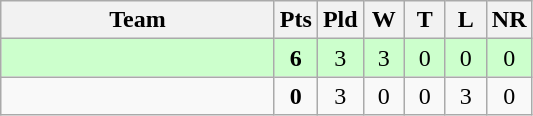<table class="wikitable" style="text-align:center;">
<tr>
<th width=175>Team</th>
<th width=20 abbr="Points">Pts</th>
<th width=20 abbr="Played">Pld</th>
<th width=20 abbr="Won">W</th>
<th width=20 abbr="Tied">T</th>
<th width=20 abbr="Lost">L</th>
<th width=20 abbr="No result">NR</th>
</tr>
<tr style="background:#ccffcc;">
<td style="text-align:left;"></td>
<td><strong>6</strong></td>
<td>3</td>
<td>3</td>
<td>0</td>
<td>0</td>
<td>0</td>
</tr>
<tr style="background:#f9f9f9;">
<td style="text-align:left;"></td>
<td><strong>0</strong></td>
<td>3</td>
<td>0</td>
<td>0</td>
<td>3</td>
<td>0</td>
</tr>
</table>
